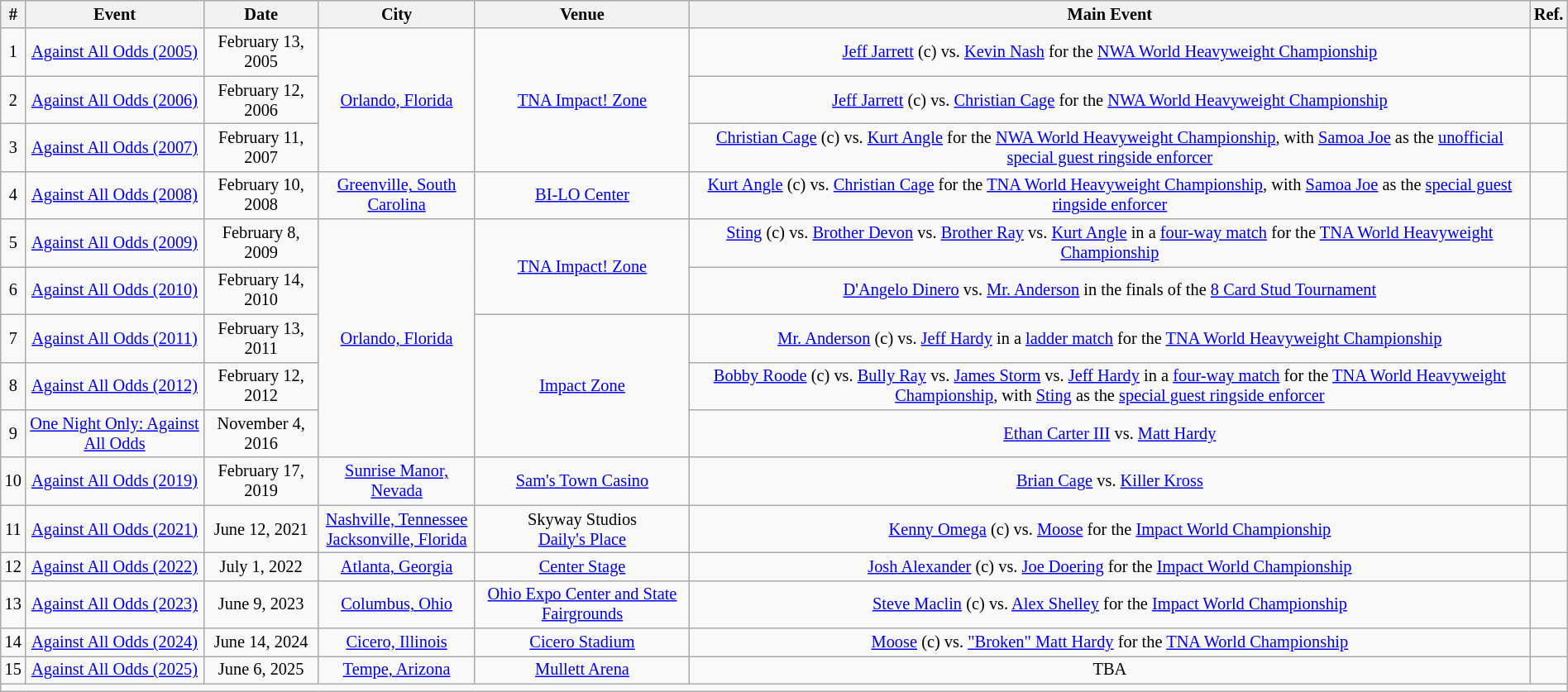<table class="mw-datatable wikitable sortable succession-box" style="font-size:85%; text-align:center;" width="100%">
<tr>
<th>#</th>
<th>Event</th>
<th>Date</th>
<th>City</th>
<th>Venue</th>
<th>Main Event</th>
<th>Ref.</th>
</tr>
<tr>
<td>1</td>
<td><a href='#'>Against All Odds (2005)</a></td>
<td>February 13, 2005</td>
<td rowspan="3"><a href='#'>Orlando, Florida</a></td>
<td rowspan="3"><a href='#'>TNA Impact! Zone</a></td>
<td><a href='#'>Jeff Jarrett</a> (c) vs. <a href='#'>Kevin Nash</a> for the <a href='#'>NWA World Heavyweight Championship</a></td>
<td></td>
</tr>
<tr>
<td>2</td>
<td><a href='#'>Against All Odds (2006)</a></td>
<td>February 12, 2006</td>
<td><a href='#'>Jeff Jarrett</a> (c) vs. <a href='#'>Christian Cage</a> for the <a href='#'>NWA World Heavyweight Championship</a></td>
<td></td>
</tr>
<tr>
<td>3</td>
<td><a href='#'>Against All Odds (2007)</a></td>
<td>February 11, 2007</td>
<td><a href='#'>Christian Cage</a> (c) vs. <a href='#'>Kurt Angle</a> for the <a href='#'>NWA World Heavyweight Championship</a>, with <a href='#'>Samoa Joe</a> as the <a href='#'>unofficial special guest ringside enforcer</a></td>
<td></td>
</tr>
<tr>
<td>4</td>
<td><a href='#'>Against All Odds (2008)</a></td>
<td>February 10, 2008</td>
<td><a href='#'>Greenville, South Carolina</a></td>
<td><a href='#'>BI-LO Center</a></td>
<td><a href='#'>Kurt Angle</a> (c) vs. <a href='#'>Christian Cage</a> for the <a href='#'>TNA World Heavyweight Championship</a>, with <a href='#'>Samoa Joe</a> as the <a href='#'>special guest ringside enforcer</a></td>
<td></td>
</tr>
<tr>
<td>5</td>
<td><a href='#'>Against All Odds (2009)</a></td>
<td>February 8, 2009</td>
<td rowspan="5"><a href='#'>Orlando, Florida</a></td>
<td rowspan="2"><a href='#'>TNA Impact! Zone</a></td>
<td><a href='#'>Sting</a> (c) vs. <a href='#'>Brother Devon</a> vs. <a href='#'>Brother Ray</a> vs. <a href='#'>Kurt Angle</a> in a <a href='#'>four-way match</a> for the <a href='#'>TNA World Heavyweight Championship</a></td>
<td></td>
</tr>
<tr>
<td>6</td>
<td><a href='#'>Against All Odds (2010)</a></td>
<td>February 14, 2010</td>
<td><a href='#'>D'Angelo Dinero</a> vs. <a href='#'>Mr. Anderson</a> in the finals of the <a href='#'>8 Card Stud Tournament</a></td>
<td></td>
</tr>
<tr>
<td>7</td>
<td><a href='#'>Against All Odds (2011)</a></td>
<td>February 13, 2011</td>
<td rowspan="3"><a href='#'>Impact Zone</a></td>
<td><a href='#'>Mr. Anderson</a> (c) vs. <a href='#'>Jeff Hardy</a> in a <a href='#'>ladder match</a> for the <a href='#'>TNA World Heavyweight Championship</a></td>
<td></td>
</tr>
<tr>
<td>8</td>
<td><a href='#'>Against All Odds (2012)</a></td>
<td>February 12, 2012</td>
<td><a href='#'>Bobby Roode</a> (c) vs. <a href='#'>Bully Ray</a> vs. <a href='#'>James Storm</a> vs. <a href='#'>Jeff Hardy</a> in a <a href='#'>four-way match</a> for the <a href='#'>TNA World Heavyweight Championship</a>, with <a href='#'>Sting</a> as the <a href='#'>special guest ringside enforcer</a></td>
<td></td>
</tr>
<tr>
<td>9</td>
<td><a href='#'>One Night Only: Against All Odds</a></td>
<td>November 4, 2016</td>
<td><a href='#'>Ethan Carter III</a> vs. <a href='#'>Matt Hardy</a></td>
<td></td>
</tr>
<tr>
<td>10</td>
<td><a href='#'>Against All Odds (2019)</a></td>
<td>February 17, 2019</td>
<td><a href='#'>Sunrise Manor, Nevada</a></td>
<td><a href='#'>Sam's Town Casino</a></td>
<td><a href='#'>Brian Cage</a> vs. <a href='#'>Killer Kross</a></td>
<td></td>
</tr>
<tr>
<td>11</td>
<td><a href='#'>Against All Odds (2021)</a></td>
<td>June 12, 2021</td>
<td><a href='#'>Nashville, Tennessee</a><br><a href='#'>Jacksonville, Florida</a></td>
<td>Skyway Studios<br><a href='#'>Daily's Place</a></td>
<td><a href='#'>Kenny Omega</a> (c) vs. <a href='#'>Moose</a> for the <a href='#'>Impact World Championship</a></td>
<td></td>
</tr>
<tr>
<td>12</td>
<td><a href='#'>Against All Odds (2022)</a></td>
<td>July 1, 2022</td>
<td><a href='#'>Atlanta, Georgia</a></td>
<td><a href='#'>Center Stage</a></td>
<td><a href='#'>Josh Alexander</a> (c) vs. <a href='#'>Joe Doering</a> for the <a href='#'>Impact World Championship</a></td>
<td></td>
</tr>
<tr>
<td>13</td>
<td><a href='#'>Against All Odds (2023)</a></td>
<td>June 9, 2023</td>
<td><a href='#'>Columbus, Ohio</a></td>
<td><a href='#'>Ohio Expo Center and State Fairgrounds</a></td>
<td><a href='#'>Steve Maclin</a> (c) vs. <a href='#'>Alex Shelley</a> for the <a href='#'>Impact World Championship</a></td>
<td></td>
</tr>
<tr>
<td>14</td>
<td><a href='#'>Against All Odds (2024)</a></td>
<td>June 14, 2024</td>
<td><a href='#'>Cicero, Illinois</a></td>
<td><a href='#'>Cicero Stadium</a></td>
<td><a href='#'>Moose</a> (c) vs. <a href='#'>"Broken" Matt Hardy</a> for the <a href='#'>TNA World Championship</a></td>
<td></td>
</tr>
<tr>
<td>15</td>
<td><a href='#'>Against All Odds (2025)</a></td>
<td>June 6, 2025</td>
<td><a href='#'>Tempe, Arizona</a></td>
<td><a href='#'>Mullett Arena</a></td>
<td>TBA</td>
<td></td>
</tr>
<tr>
<td colspan="11"></td>
</tr>
</table>
